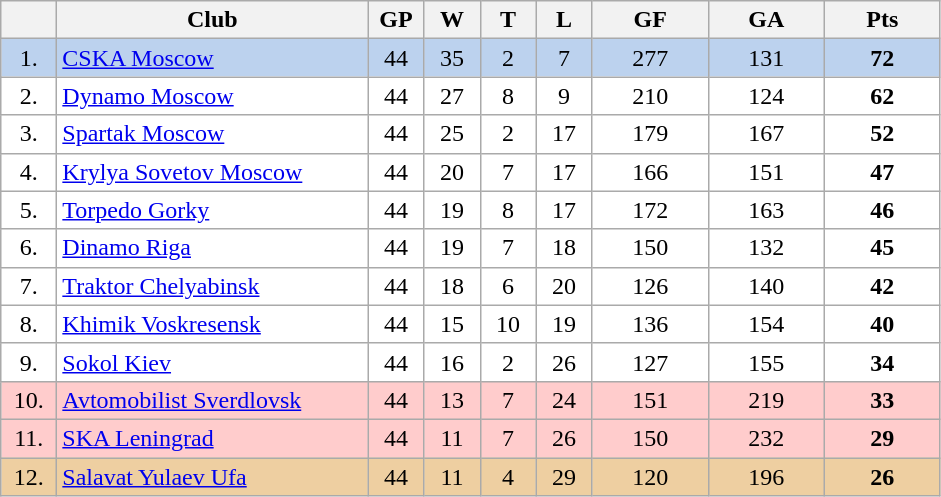<table class="wikitable">
<tr>
<th width="30"></th>
<th width="200">Club</th>
<th width="30">GP</th>
<th width="30">W</th>
<th width="30">T</th>
<th width="30">L</th>
<th width="70">GF</th>
<th width="70">GA</th>
<th width="70">Pts</th>
</tr>
<tr bgcolor="#BCD2EE" align="center">
<td>1.</td>
<td align="left"><a href='#'>CSKA Moscow</a></td>
<td>44</td>
<td>35</td>
<td>2</td>
<td>7</td>
<td>277</td>
<td>131</td>
<td><strong>72</strong></td>
</tr>
<tr bgcolor="#FFFFFF" align="center">
<td>2.</td>
<td align="left"><a href='#'>Dynamo Moscow</a></td>
<td>44</td>
<td>27</td>
<td>8</td>
<td>9</td>
<td>210</td>
<td>124</td>
<td><strong>62</strong></td>
</tr>
<tr bgcolor="#FFFFFF" align="center">
<td>3.</td>
<td align="left"><a href='#'>Spartak Moscow</a></td>
<td>44</td>
<td>25</td>
<td>2</td>
<td>17</td>
<td>179</td>
<td>167</td>
<td><strong>52</strong></td>
</tr>
<tr bgcolor="#FFFFFF" align="center">
<td>4.</td>
<td align="left"><a href='#'>Krylya Sovetov Moscow</a></td>
<td>44</td>
<td>20</td>
<td>7</td>
<td>17</td>
<td>166</td>
<td>151</td>
<td><strong>47</strong></td>
</tr>
<tr bgcolor="#FFFFFF" align="center">
<td>5.</td>
<td align="left"><a href='#'>Torpedo Gorky</a></td>
<td>44</td>
<td>19</td>
<td>8</td>
<td>17</td>
<td>172</td>
<td>163</td>
<td><strong>46</strong></td>
</tr>
<tr bgcolor="#FFFFFF" align="center">
<td>6.</td>
<td align="left"><a href='#'>Dinamo Riga</a></td>
<td>44</td>
<td>19</td>
<td>7</td>
<td>18</td>
<td>150</td>
<td>132</td>
<td><strong>45</strong></td>
</tr>
<tr bgcolor="#FFFFFF" align="center">
<td>7.</td>
<td align="left"><a href='#'>Traktor Chelyabinsk</a></td>
<td>44</td>
<td>18</td>
<td>6</td>
<td>20</td>
<td>126</td>
<td>140</td>
<td><strong>42</strong></td>
</tr>
<tr bgcolor="#FFFFFF" align="center">
<td>8.</td>
<td align="left"><a href='#'>Khimik Voskresensk</a></td>
<td>44</td>
<td>15</td>
<td>10</td>
<td>19</td>
<td>136</td>
<td>154</td>
<td><strong>40</strong></td>
</tr>
<tr bgcolor="#FFFFFF" align="center">
<td>9.</td>
<td align="left"><a href='#'>Sokol Kiev</a></td>
<td>44</td>
<td>16</td>
<td>2</td>
<td>26</td>
<td>127</td>
<td>155</td>
<td><strong>34</strong></td>
</tr>
<tr bgcolor="#FFCCCC" align="center">
<td>10.</td>
<td align="left"><a href='#'>Avtomobilist Sverdlovsk</a></td>
<td>44</td>
<td>13</td>
<td>7</td>
<td>24</td>
<td>151</td>
<td>219</td>
<td><strong>33</strong></td>
</tr>
<tr bgcolor="#FFCCCC" align="center">
<td>11.</td>
<td align="left"><a href='#'>SKA Leningrad</a></td>
<td>44</td>
<td>11</td>
<td>7</td>
<td>26</td>
<td>150</td>
<td>232</td>
<td><strong>29</strong></td>
</tr>
<tr bgcolor="#EECFA1" align="center">
<td>12.</td>
<td align="left"><a href='#'>Salavat Yulaev Ufa</a></td>
<td>44</td>
<td>11</td>
<td>4</td>
<td>29</td>
<td>120</td>
<td>196</td>
<td><strong>26</strong></td>
</tr>
</table>
